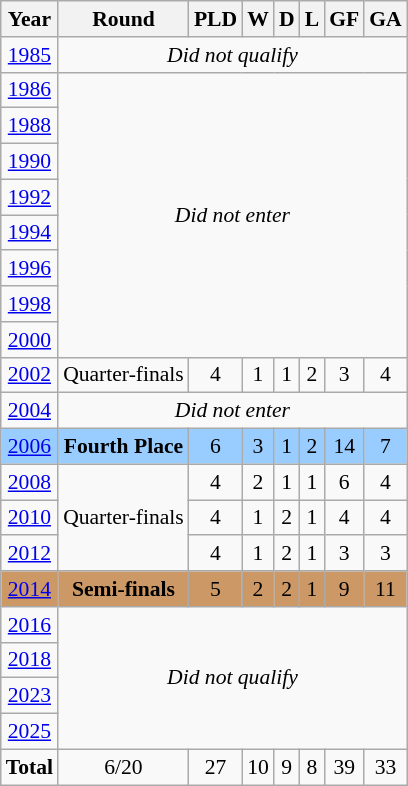<table class="wikitable" style="text-align: center;font-size:90%;">
<tr>
<th>Year</th>
<th>Round</th>
<th>PLD</th>
<th>W</th>
<th>D</th>
<th>L</th>
<th>GF</th>
<th>GA</th>
</tr>
<tr>
<td> <a href='#'>1985</a></td>
<td colspan=7><em>Did not qualify</em></td>
</tr>
<tr>
<td> <a href='#'>1986</a></td>
<td rowspan=8 colspan=7><em>Did not enter</em></td>
</tr>
<tr>
<td> <a href='#'>1988</a></td>
</tr>
<tr>
<td> <a href='#'>1990</a></td>
</tr>
<tr>
<td> <a href='#'>1992</a></td>
</tr>
<tr>
<td> <a href='#'>1994</a></td>
</tr>
<tr>
<td> <a href='#'>1996</a></td>
</tr>
<tr>
<td> <a href='#'>1998</a></td>
</tr>
<tr>
<td> <a href='#'>2000</a></td>
</tr>
<tr>
<td> <a href='#'>2002</a></td>
<td>Quarter-finals</td>
<td>4</td>
<td>1</td>
<td>1</td>
<td>2</td>
<td>3</td>
<td>4</td>
</tr>
<tr>
<td> <a href='#'>2004</a></td>
<td colspan=7><em>Did not enter</em></td>
</tr>
<tr bgcolor=#9acdff>
<td> <a href='#'>2006</a></td>
<td><strong>Fourth Place</strong></td>
<td>6</td>
<td>3</td>
<td>1</td>
<td>2</td>
<td>14</td>
<td>7</td>
</tr>
<tr>
<td> <a href='#'>2008</a></td>
<td rowspan=3>Quarter-finals</td>
<td>4</td>
<td>2</td>
<td>1</td>
<td>1</td>
<td>6</td>
<td>4</td>
</tr>
<tr>
<td> <a href='#'>2010</a></td>
<td>4</td>
<td>1</td>
<td>2</td>
<td>1</td>
<td>4</td>
<td>4</td>
</tr>
<tr>
<td> <a href='#'>2012</a></td>
<td>4</td>
<td>1</td>
<td>2</td>
<td>1</td>
<td>3</td>
<td>3</td>
</tr>
<tr bgcolor="#cc9966">
<td> <a href='#'>2014</a></td>
<td><strong>Semi-finals</strong></td>
<td>5</td>
<td>2</td>
<td>2</td>
<td>1</td>
<td>9</td>
<td>11</td>
</tr>
<tr>
<td> <a href='#'>2016</a></td>
<td rowspan=4 colspan=7><em>Did not qualify</em></td>
</tr>
<tr>
<td> <a href='#'>2018</a></td>
</tr>
<tr>
<td> <a href='#'>2023</a></td>
</tr>
<tr>
<td> <a href='#'>2025</a></td>
</tr>
<tr>
<td><strong>Total</strong></td>
<td>6/20</td>
<td>27</td>
<td>10</td>
<td>9</td>
<td>8</td>
<td>39</td>
<td>33</td>
</tr>
</table>
